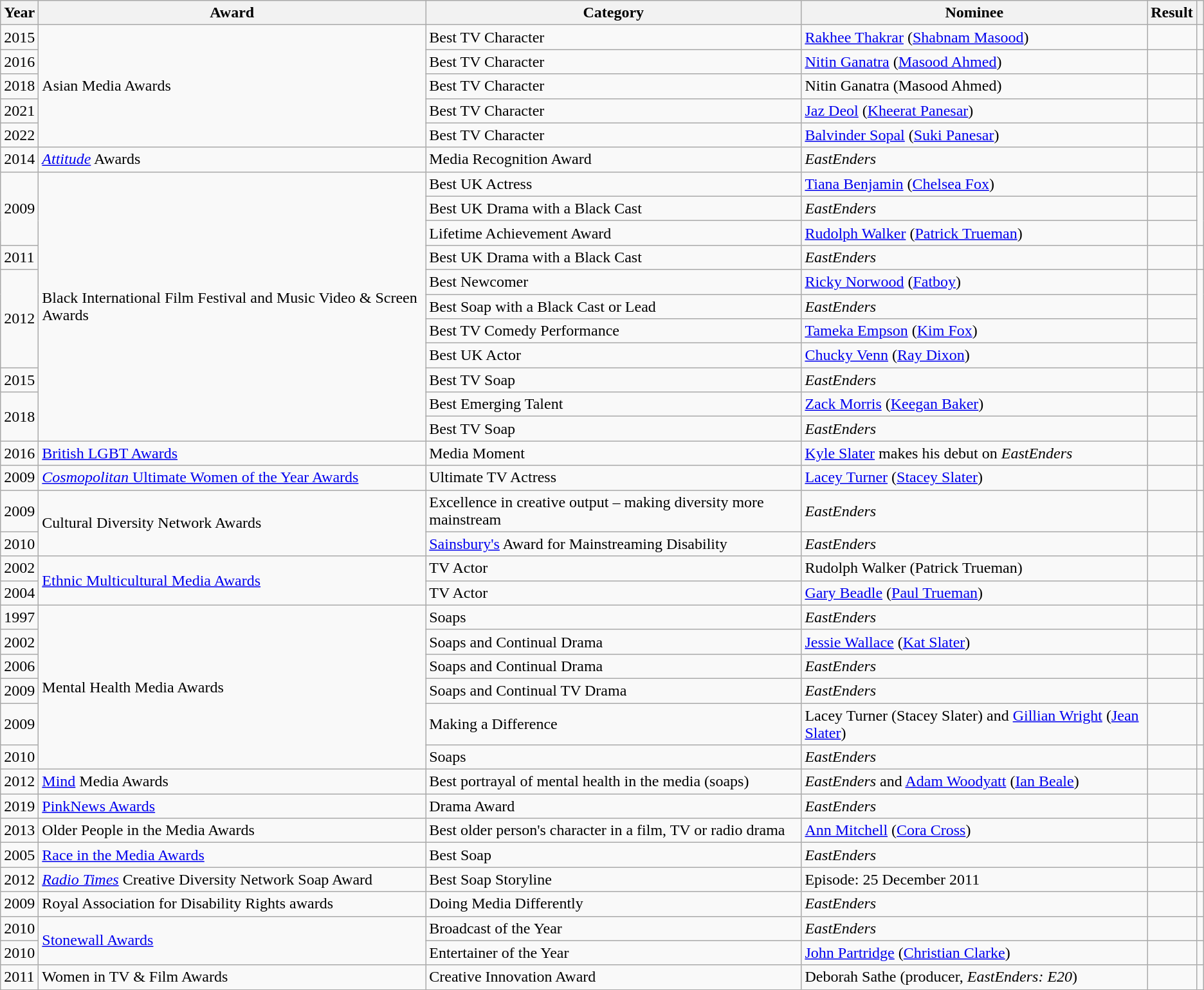<table class="wikitable sortable">
<tr>
<th>Year</th>
<th>Award</th>
<th>Category</th>
<th>Nominee</th>
<th>Result</th>
<th></th>
</tr>
<tr>
<td>2015</td>
<td rowspan="5">Asian Media Awards</td>
<td>Best TV Character</td>
<td><a href='#'>Rakhee Thakrar</a> (<a href='#'>Shabnam Masood</a>)</td>
<td></td>
<td align="center"></td>
</tr>
<tr>
<td>2016</td>
<td>Best TV Character</td>
<td><a href='#'>Nitin Ganatra</a> (<a href='#'>Masood Ahmed</a>)</td>
<td></td>
<td align="center"></td>
</tr>
<tr>
<td>2018</td>
<td>Best TV Character</td>
<td>Nitin Ganatra (Masood Ahmed)</td>
<td></td>
<td align="center"></td>
</tr>
<tr>
<td>2021</td>
<td>Best TV Character</td>
<td><a href='#'>Jaz Deol</a> (<a href='#'>Kheerat Panesar</a>)</td>
<td></td>
<td align="center"></td>
</tr>
<tr>
<td>2022</td>
<td>Best TV Character</td>
<td><a href='#'>Balvinder Sopal</a> (<a href='#'>Suki Panesar</a>)</td>
<td></td>
<td align="center"></td>
</tr>
<tr>
<td>2014</td>
<td><em><a href='#'>Attitude</a></em> Awards</td>
<td>Media Recognition Award</td>
<td><em>EastEnders</em></td>
<td></td>
<td align="center"></td>
</tr>
<tr>
<td rowspan="3">2009</td>
<td rowspan="11">Black International Film Festival and Music Video & Screen Awards</td>
<td>Best UK Actress</td>
<td><a href='#'>Tiana Benjamin</a> (<a href='#'>Chelsea Fox</a>)</td>
<td></td>
<td rowspan="3" align="center"></td>
</tr>
<tr>
<td>Best UK Drama with a Black Cast</td>
<td><em>EastEnders</em></td>
<td></td>
</tr>
<tr>
<td>Lifetime Achievement Award</td>
<td><a href='#'>Rudolph Walker</a> (<a href='#'>Patrick Trueman</a>)</td>
<td></td>
</tr>
<tr>
<td>2011</td>
<td>Best UK Drama with a Black Cast</td>
<td><em>EastEnders</em></td>
<td></td>
<td align="center"></td>
</tr>
<tr>
<td rowspan="4">2012</td>
<td>Best Newcomer</td>
<td><a href='#'>Ricky Norwood</a> (<a href='#'>Fatboy</a>)</td>
<td></td>
<td rowspan="4" align="center"><br></td>
</tr>
<tr>
<td>Best Soap with a Black Cast or Lead</td>
<td><em>EastEnders</em></td>
<td></td>
</tr>
<tr>
<td>Best TV Comedy Performance</td>
<td><a href='#'>Tameka Empson</a> (<a href='#'>Kim Fox</a>)</td>
<td></td>
</tr>
<tr>
<td>Best UK Actor</td>
<td><a href='#'>Chucky Venn</a> (<a href='#'>Ray Dixon</a>)</td>
<td></td>
</tr>
<tr>
<td>2015</td>
<td>Best TV Soap</td>
<td><em>EastEnders</em></td>
<td></td>
<td align="center"></td>
</tr>
<tr>
<td rowspan="2">2018</td>
<td>Best Emerging Talent</td>
<td><a href='#'>Zack Morris</a> (<a href='#'>Keegan Baker</a>)</td>
<td></td>
<td rowspan="2" align="center"></td>
</tr>
<tr>
<td>Best TV Soap</td>
<td><em>EastEnders</em></td>
<td></td>
</tr>
<tr>
<td>2016</td>
<td><a href='#'>British LGBT Awards</a></td>
<td>Media Moment</td>
<td><a href='#'>Kyle Slater</a> makes his debut on <em>EastEnders</em></td>
<td></td>
<td align="center"></td>
</tr>
<tr>
<td>2009</td>
<td><a href='#'><em>Cosmopolitan</em> Ultimate Women of the Year Awards</a></td>
<td>Ultimate TV Actress</td>
<td><a href='#'>Lacey Turner</a> (<a href='#'>Stacey Slater</a>)</td>
<td></td>
<td align="center"></td>
</tr>
<tr>
<td>2009</td>
<td rowspan="2">Cultural Diversity Network Awards</td>
<td>Excellence in creative output – making diversity more mainstream</td>
<td><em>EastEnders</em></td>
<td></td>
<td align="center"></td>
</tr>
<tr>
<td>2010</td>
<td><a href='#'>Sainsbury's</a> Award for Mainstreaming Disability</td>
<td><em>EastEnders</em></td>
<td></td>
<td align="center"></td>
</tr>
<tr>
<td>2002</td>
<td rowspan="2"><a href='#'>Ethnic Multicultural Media Awards</a></td>
<td>TV Actor</td>
<td>Rudolph Walker (Patrick Trueman)</td>
<td></td>
<td align="center"></td>
</tr>
<tr>
<td>2004</td>
<td>TV Actor</td>
<td><a href='#'>Gary Beadle</a> (<a href='#'>Paul Trueman</a>)</td>
<td></td>
<td align="center"></td>
</tr>
<tr>
<td>1997</td>
<td rowspan="6">Mental Health Media Awards</td>
<td>Soaps</td>
<td><em>EastEnders</em></td>
<td></td>
<td align="center"></td>
</tr>
<tr>
<td>2002</td>
<td>Soaps and Continual Drama</td>
<td><a href='#'>Jessie Wallace</a> (<a href='#'>Kat Slater</a>)</td>
<td></td>
<td align="center"></td>
</tr>
<tr>
<td>2006</td>
<td>Soaps and Continual Drama</td>
<td><em>EastEnders</em></td>
<td></td>
<td align="center"><br></td>
</tr>
<tr>
<td>2009</td>
<td>Soaps and Continual TV Drama</td>
<td><em>EastEnders</em></td>
<td></td>
<td align="center"></td>
</tr>
<tr>
<td>2009</td>
<td>Making a Difference</td>
<td>Lacey Turner (Stacey Slater) and <a href='#'>Gillian Wright</a> (<a href='#'>Jean Slater</a>)</td>
<td></td>
<td align="center"></td>
</tr>
<tr>
<td>2010</td>
<td>Soaps</td>
<td><em>EastEnders</em></td>
<td></td>
<td align="center"></td>
</tr>
<tr>
<td>2012</td>
<td><a href='#'>Mind</a> Media Awards</td>
<td>Best portrayal of mental health in the media (soaps)</td>
<td><em>EastEnders</em> and <a href='#'>Adam Woodyatt</a> (<a href='#'>Ian Beale</a>)</td>
<td></td>
<td align="center"></td>
</tr>
<tr>
<td>2019</td>
<td><a href='#'>PinkNews Awards</a></td>
<td>Drama Award</td>
<td><em>EastEnders</em></td>
<td></td>
<td align="center"></td>
</tr>
<tr>
<td>2013</td>
<td>Older People in the Media Awards</td>
<td>Best older person's character in a film, TV or radio drama</td>
<td><a href='#'>Ann Mitchell</a> (<a href='#'>Cora Cross</a>)</td>
<td></td>
<td align="center"><br></td>
</tr>
<tr>
<td>2005</td>
<td><a href='#'>Race in the Media Awards</a></td>
<td>Best Soap</td>
<td><em>EastEnders</em></td>
<td></td>
<td align="center"></td>
</tr>
<tr>
<td>2012</td>
<td><em><a href='#'>Radio Times</a></em> Creative Diversity Network Soap Award</td>
<td>Best Soap Storyline</td>
<td>Episode: 25 December 2011</td>
<td></td>
<td align="center"></td>
</tr>
<tr>
<td>2009</td>
<td>Royal Association for Disability Rights awards</td>
<td>Doing Media Differently</td>
<td><em>EastEnders</em></td>
<td></td>
<td align="center"></td>
</tr>
<tr>
<td>2010</td>
<td rowspan="2"><a href='#'>Stonewall Awards</a></td>
<td>Broadcast of the Year</td>
<td><em>EastEnders</em></td>
<td></td>
<td align="center"></td>
</tr>
<tr>
<td>2010</td>
<td>Entertainer of the Year</td>
<td><a href='#'>John Partridge</a> (<a href='#'>Christian Clarke</a>)</td>
<td></td>
<td align="center"></td>
</tr>
<tr>
<td>2011</td>
<td>Women in TV & Film Awards</td>
<td>Creative Innovation Award</td>
<td>Deborah Sathe (producer, <em>EastEnders: E20</em>)</td>
<td></td>
<td align="center"></td>
</tr>
</table>
